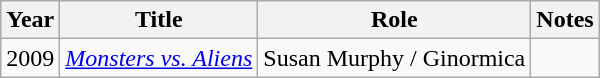<table class="wikitable sortable">
<tr>
<th>Year</th>
<th>Title</th>
<th>Role</th>
<th class="unsortable">Notes</th>
</tr>
<tr>
<td>2009</td>
<td><em><a href='#'>Monsters vs. Aliens</a></em></td>
<td>Susan Murphy / Ginormica</td>
<td></td>
</tr>
</table>
